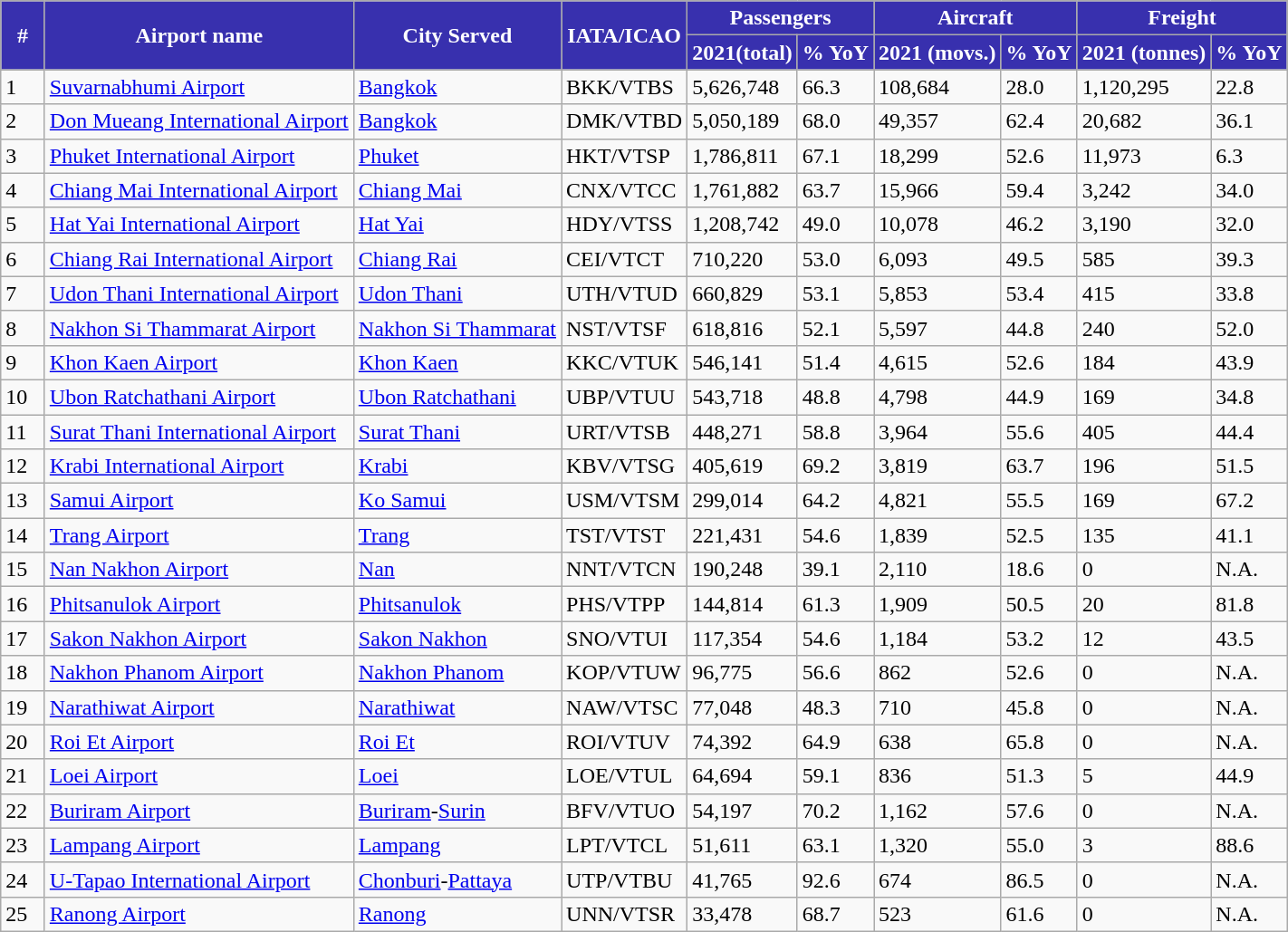<table class="wikitable sortable">
<tr>
<th style="background:#3830AE;color: white" rowspan="2" width=25px>#</th>
<th style="background:#3830AE;color: white" rowspan="2">Airport name</th>
<th style="background:#3830AE;color: white" rowspan="2">City Served</th>
<th style="background:#3830AE;color: white" rowspan="2" width=50px>IATA/ICAO</th>
<th style="background:#3830AE;color: white" colspan="2">Passengers</th>
<th style="background:#3830AE;color: white" colspan="2">Aircraft</th>
<th style="background:#3830AE;color: white" colspan="2">Freight</th>
</tr>
<tr>
<th style="background:#3830AE;color: white">2021(total)</th>
<th style="background:#3830AE;color: white">% YoY</th>
<th style="background:#3830AE;color: white">2021 (movs.)</th>
<th style="background:#3830AE;color: white">% YoY</th>
<th style="background:#3830AE;color: white">2021 (tonnes)</th>
<th style="background:#3830AE;color: white">% YoY</th>
</tr>
<tr>
<td>1</td>
<td><a href='#'>Suvarnabhumi Airport</a></td>
<td><a href='#'>Bangkok</a></td>
<td>BKK/VTBS</td>
<td>5,626,748</td>
<td> 66.3</td>
<td>108,684</td>
<td> 28.0</td>
<td>1,120,295</td>
<td> 22.8</td>
</tr>
<tr>
<td>2</td>
<td><a href='#'>Don Mueang International Airport</a></td>
<td><a href='#'>Bangkok</a></td>
<td>DMK/VTBD</td>
<td>5,050,189</td>
<td> 68.0</td>
<td>49,357</td>
<td> 62.4</td>
<td>20,682</td>
<td> 36.1</td>
</tr>
<tr>
<td>3</td>
<td><a href='#'>Phuket International Airport</a></td>
<td><a href='#'>Phuket</a></td>
<td>HKT/VTSP</td>
<td>1,786,811</td>
<td> 67.1</td>
<td>18,299</td>
<td> 52.6</td>
<td>11,973</td>
<td> 6.3</td>
</tr>
<tr>
<td>4</td>
<td><a href='#'>Chiang Mai International Airport</a></td>
<td><a href='#'>Chiang Mai</a></td>
<td>CNX/VTCC</td>
<td>1,761,882</td>
<td> 63.7</td>
<td>15,966</td>
<td> 59.4</td>
<td>3,242</td>
<td> 34.0</td>
</tr>
<tr>
<td>5</td>
<td><a href='#'>Hat Yai International Airport</a></td>
<td><a href='#'>Hat Yai</a></td>
<td>HDY/VTSS</td>
<td>1,208,742</td>
<td> 49.0</td>
<td>10,078</td>
<td> 46.2</td>
<td>3,190</td>
<td> 32.0</td>
</tr>
<tr>
<td>6</td>
<td><a href='#'>Chiang Rai International Airport</a></td>
<td><a href='#'>Chiang Rai</a></td>
<td>CEI/VTCT</td>
<td>710,220</td>
<td> 53.0</td>
<td>6,093</td>
<td> 49.5</td>
<td>585</td>
<td> 39.3</td>
</tr>
<tr>
<td>7</td>
<td><a href='#'>Udon Thani International Airport</a></td>
<td><a href='#'>Udon Thani</a></td>
<td>UTH/VTUD</td>
<td>660,829</td>
<td> 53.1</td>
<td>5,853</td>
<td> 53.4</td>
<td>415</td>
<td> 33.8</td>
</tr>
<tr>
<td>8</td>
<td><a href='#'>Nakhon Si Thammarat Airport</a></td>
<td><a href='#'>Nakhon Si Thammarat</a></td>
<td>NST/VTSF</td>
<td>618,816</td>
<td> 52.1</td>
<td>5,597</td>
<td> 44.8</td>
<td>240</td>
<td> 52.0</td>
</tr>
<tr>
<td>9</td>
<td><a href='#'>Khon Kaen Airport</a></td>
<td><a href='#'>Khon Kaen</a></td>
<td>KKC/VTUK</td>
<td>546,141</td>
<td> 51.4</td>
<td>4,615</td>
<td> 52.6</td>
<td>184</td>
<td> 43.9</td>
</tr>
<tr>
<td>10</td>
<td><a href='#'>Ubon Ratchathani Airport</a></td>
<td><a href='#'>Ubon Ratchathani</a></td>
<td>UBP/VTUU</td>
<td>543,718</td>
<td> 48.8</td>
<td>4,798</td>
<td> 44.9</td>
<td>169</td>
<td> 34.8</td>
</tr>
<tr>
<td>11</td>
<td><a href='#'>Surat Thani International Airport</a></td>
<td><a href='#'>Surat Thani</a></td>
<td>URT/VTSB</td>
<td>448,271</td>
<td> 58.8</td>
<td>3,964</td>
<td> 55.6</td>
<td>405</td>
<td> 44.4</td>
</tr>
<tr>
<td>12</td>
<td><a href='#'>Krabi International Airport</a></td>
<td><a href='#'>Krabi</a></td>
<td>KBV/VTSG</td>
<td>405,619</td>
<td> 69.2</td>
<td>3,819</td>
<td> 63.7</td>
<td>196</td>
<td> 51.5</td>
</tr>
<tr>
<td>13</td>
<td><a href='#'>Samui Airport</a></td>
<td><a href='#'>Ko Samui</a></td>
<td>USM/VTSM</td>
<td>299,014</td>
<td> 64.2</td>
<td>4,821</td>
<td> 55.5</td>
<td>169</td>
<td> 67.2</td>
</tr>
<tr>
<td>14</td>
<td><a href='#'>Trang Airport</a></td>
<td><a href='#'>Trang</a></td>
<td>TST/VTST</td>
<td>221,431</td>
<td> 54.6</td>
<td>1,839</td>
<td> 52.5</td>
<td>135</td>
<td> 41.1</td>
</tr>
<tr>
<td>15</td>
<td><a href='#'>Nan Nakhon Airport</a></td>
<td><a href='#'>Nan</a></td>
<td>NNT/VTCN</td>
<td>190,248</td>
<td> 39.1</td>
<td>2,110</td>
<td> 18.6</td>
<td>0</td>
<td>N.A.</td>
</tr>
<tr>
<td>16</td>
<td><a href='#'>Phitsanulok Airport</a></td>
<td><a href='#'>Phitsanulok</a></td>
<td>PHS/VTPP</td>
<td>144,814</td>
<td> 61.3</td>
<td>1,909</td>
<td> 50.5</td>
<td>20</td>
<td> 81.8</td>
</tr>
<tr>
<td>17</td>
<td><a href='#'>Sakon Nakhon Airport</a></td>
<td><a href='#'>Sakon Nakhon</a></td>
<td>SNO/VTUI</td>
<td>117,354</td>
<td> 54.6</td>
<td>1,184</td>
<td> 53.2</td>
<td>12</td>
<td> 43.5</td>
</tr>
<tr>
<td>18</td>
<td><a href='#'>Nakhon Phanom Airport</a></td>
<td><a href='#'>Nakhon Phanom</a></td>
<td>KOP/VTUW</td>
<td>96,775</td>
<td> 56.6</td>
<td>862</td>
<td> 52.6</td>
<td>0</td>
<td>N.A.</td>
</tr>
<tr>
<td>19</td>
<td><a href='#'>Narathiwat Airport</a></td>
<td><a href='#'>Narathiwat</a></td>
<td>NAW/VTSC</td>
<td>77,048</td>
<td> 48.3</td>
<td>710</td>
<td> 45.8</td>
<td>0</td>
<td>N.A.</td>
</tr>
<tr>
<td>20</td>
<td><a href='#'>Roi Et Airport</a></td>
<td><a href='#'>Roi Et</a></td>
<td>ROI/VTUV</td>
<td>74,392</td>
<td> 64.9</td>
<td>638</td>
<td> 65.8</td>
<td>0</td>
<td>N.A.</td>
</tr>
<tr>
<td>21</td>
<td><a href='#'>Loei Airport</a></td>
<td><a href='#'>Loei</a></td>
<td>LOE/VTUL</td>
<td>64,694</td>
<td> 59.1</td>
<td>836</td>
<td> 51.3</td>
<td>5</td>
<td> 44.9</td>
</tr>
<tr>
<td>22</td>
<td><a href='#'>Buriram Airport</a></td>
<td><a href='#'>Buriram</a>-<a href='#'>Surin</a></td>
<td>BFV/VTUO</td>
<td>54,197</td>
<td>70.2</td>
<td>1,162</td>
<td> 57.6</td>
<td>0</td>
<td>N.A.</td>
</tr>
<tr>
<td>23</td>
<td><a href='#'>Lampang Airport</a></td>
<td><a href='#'>Lampang</a></td>
<td>LPT/VTCL</td>
<td>51,611</td>
<td> 63.1</td>
<td>1,320</td>
<td> 55.0</td>
<td>3</td>
<td> 88.6</td>
</tr>
<tr>
<td>24</td>
<td><a href='#'>U-Tapao International Airport</a></td>
<td><a href='#'>Chonburi</a>-<a href='#'>Pattaya</a></td>
<td>UTP/VTBU</td>
<td>41,765</td>
<td> 92.6</td>
<td>674</td>
<td> 86.5</td>
<td>0</td>
<td>N.A.</td>
</tr>
<tr>
<td>25</td>
<td><a href='#'>Ranong Airport</a></td>
<td><a href='#'>Ranong</a></td>
<td>UNN/VTSR</td>
<td>33,478</td>
<td> 68.7</td>
<td>523</td>
<td> 61.6</td>
<td>0</td>
<td>N.A.</td>
</tr>
</table>
